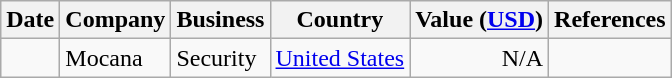<table class="wikitable sortable">
<tr>
<th>Date</th>
<th>Company</th>
<th>Business</th>
<th>Country</th>
<th>Value (<a href='#'>USD</a>)</th>
<th class="unsortable">References</th>
</tr>
<tr>
<td></td>
<td>Mocana</td>
<td>Security</td>
<td><a href='#'>United States</a></td>
<td align="right">N/A</td>
<td style="text-align:center;"></td>
</tr>
</table>
